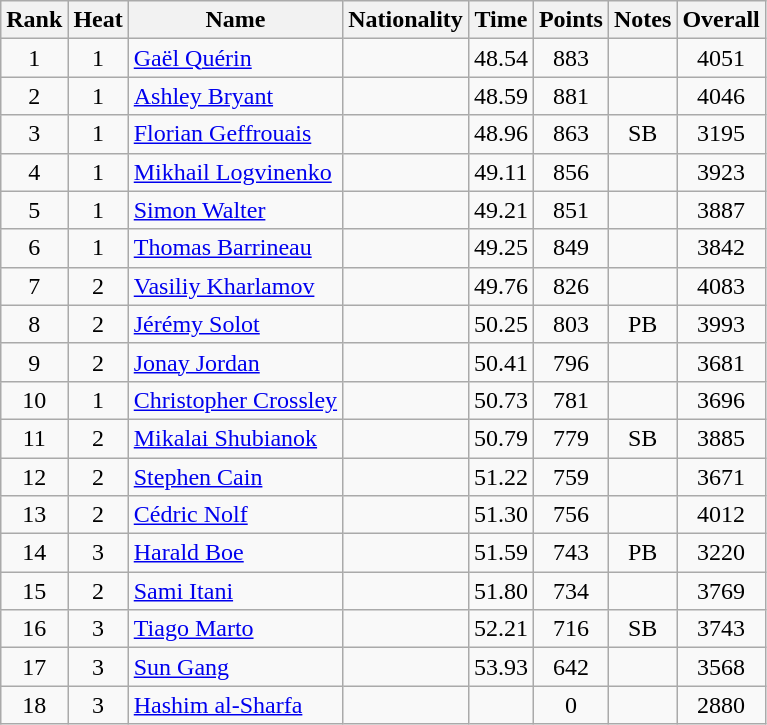<table class="wikitable sortable" style="text-align:center">
<tr>
<th>Rank</th>
<th>Heat</th>
<th>Name</th>
<th>Nationality</th>
<th>Time</th>
<th>Points</th>
<th>Notes</th>
<th>Overall</th>
</tr>
<tr>
<td>1</td>
<td>1</td>
<td align="left"><a href='#'>Gaël Quérin</a></td>
<td align=left></td>
<td>48.54</td>
<td>883</td>
<td></td>
<td>4051</td>
</tr>
<tr>
<td>2</td>
<td>1</td>
<td align="left"><a href='#'>Ashley Bryant</a></td>
<td align=left></td>
<td>48.59</td>
<td>881</td>
<td></td>
<td>4046</td>
</tr>
<tr>
<td>3</td>
<td>1</td>
<td align="left"><a href='#'>Florian Geffrouais</a></td>
<td align=left></td>
<td>48.96</td>
<td>863</td>
<td>SB</td>
<td>3195</td>
</tr>
<tr>
<td>4</td>
<td>1</td>
<td align="left"><a href='#'>Mikhail Logvinenko</a></td>
<td align=left></td>
<td>49.11</td>
<td>856</td>
<td></td>
<td>3923</td>
</tr>
<tr>
<td>5</td>
<td>1</td>
<td align="left"><a href='#'>Simon Walter</a></td>
<td align=left></td>
<td>49.21</td>
<td>851</td>
<td></td>
<td>3887</td>
</tr>
<tr>
<td>6</td>
<td>1</td>
<td align="left"><a href='#'>Thomas Barrineau</a></td>
<td align=left></td>
<td>49.25</td>
<td>849</td>
<td></td>
<td>3842</td>
</tr>
<tr>
<td>7</td>
<td>2</td>
<td align="left"><a href='#'>Vasiliy Kharlamov</a></td>
<td align=left></td>
<td>49.76</td>
<td>826</td>
<td></td>
<td>4083</td>
</tr>
<tr>
<td>8</td>
<td>2</td>
<td align="left"><a href='#'>Jérémy Solot</a></td>
<td align=left></td>
<td>50.25</td>
<td>803</td>
<td>PB</td>
<td>3993</td>
</tr>
<tr>
<td>9</td>
<td>2</td>
<td align="left"><a href='#'>Jonay Jordan</a></td>
<td align=left></td>
<td>50.41</td>
<td>796</td>
<td></td>
<td>3681</td>
</tr>
<tr>
<td>10</td>
<td>1</td>
<td align="left"><a href='#'>Christopher Crossley</a></td>
<td align=left></td>
<td>50.73</td>
<td>781</td>
<td></td>
<td>3696</td>
</tr>
<tr>
<td>11</td>
<td>2</td>
<td align="left"><a href='#'>Mikalai Shubianok</a></td>
<td align=left></td>
<td>50.79</td>
<td>779</td>
<td>SB</td>
<td>3885</td>
</tr>
<tr>
<td>12</td>
<td>2</td>
<td align="left"><a href='#'>Stephen Cain</a></td>
<td align=left></td>
<td>51.22</td>
<td>759</td>
<td></td>
<td>3671</td>
</tr>
<tr>
<td>13</td>
<td>2</td>
<td align="left"><a href='#'>Cédric Nolf</a></td>
<td align=left></td>
<td>51.30</td>
<td>756</td>
<td></td>
<td>4012</td>
</tr>
<tr>
<td>14</td>
<td>3</td>
<td align="left"><a href='#'>Harald Boe</a></td>
<td align=left></td>
<td>51.59</td>
<td>743</td>
<td>PB</td>
<td>3220</td>
</tr>
<tr>
<td>15</td>
<td>2</td>
<td align="left"><a href='#'>Sami Itani</a></td>
<td align=left></td>
<td>51.80</td>
<td>734</td>
<td></td>
<td>3769</td>
</tr>
<tr>
<td>16</td>
<td>3</td>
<td align="left"><a href='#'>Tiago Marto</a></td>
<td align=left></td>
<td>52.21</td>
<td>716</td>
<td>SB</td>
<td>3743</td>
</tr>
<tr>
<td>17</td>
<td>3</td>
<td align="left"><a href='#'>Sun Gang</a></td>
<td align=left></td>
<td>53.93</td>
<td>642</td>
<td></td>
<td>3568</td>
</tr>
<tr>
<td>18</td>
<td>3</td>
<td align="left"><a href='#'>Hashim al-Sharfa</a></td>
<td align=left></td>
<td></td>
<td>0</td>
<td></td>
<td>2880</td>
</tr>
</table>
